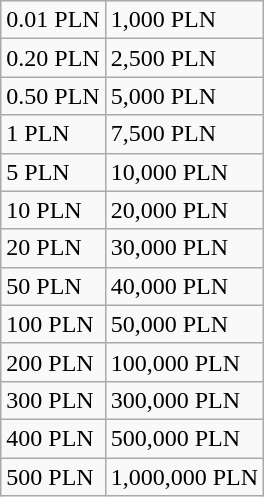<table class="wikitable">
<tr>
<td>0.01 PLN</td>
<td>1,000 PLN</td>
</tr>
<tr>
<td>0.20 PLN</td>
<td>2,500 PLN</td>
</tr>
<tr>
<td>0.50 PLN</td>
<td>5,000 PLN</td>
</tr>
<tr>
<td>1 PLN</td>
<td>7,500 PLN</td>
</tr>
<tr>
<td>5 PLN</td>
<td>10,000 PLN</td>
</tr>
<tr>
<td>10 PLN</td>
<td>20,000 PLN</td>
</tr>
<tr>
<td>20 PLN</td>
<td>30,000 PLN</td>
</tr>
<tr>
<td>50 PLN</td>
<td>40,000 PLN</td>
</tr>
<tr>
<td>100 PLN</td>
<td>50,000 PLN</td>
</tr>
<tr>
<td>200 PLN</td>
<td>100,000 PLN</td>
</tr>
<tr>
<td>300 PLN</td>
<td>300,000 PLN</td>
</tr>
<tr>
<td>400 PLN</td>
<td>500,000 PLN</td>
</tr>
<tr>
<td>500 PLN</td>
<td>1,000,000 PLN</td>
</tr>
</table>
